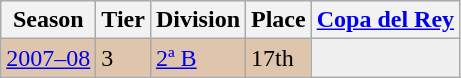<table class="wikitable">
<tr style="background:#f0f6fa;">
<th>Season</th>
<th>Tier</th>
<th>Division</th>
<th>Place</th>
<th><a href='#'>Copa del Rey</a></th>
</tr>
<tr>
<td style="background:#DEC5AB;"><a href='#'>2007–08</a></td>
<td style="background:#DEC5AB;">3</td>
<td style="background:#DEC5AB;"><a href='#'>2ª B</a></td>
<td style="background:#DEC5AB;">17th</td>
<td style="background:#efefef;"></td>
</tr>
</table>
